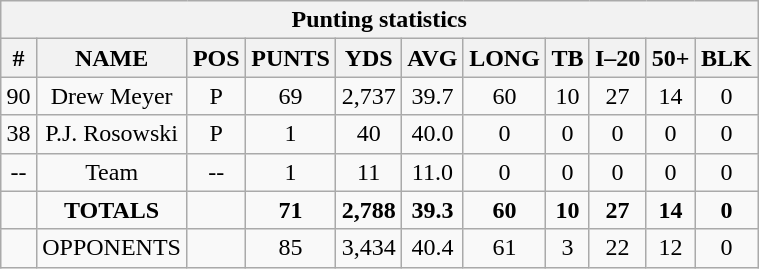<table style="width:40%; text-align:center;" class="wikitable collapsible collapsed">
<tr>
<th colspan="12">Punting statistics</th>
</tr>
<tr>
<th>#</th>
<th>NAME</th>
<th>POS</th>
<th>PUNTS</th>
<th>YDS</th>
<th>AVG</th>
<th>LONG</th>
<th>TB</th>
<th>I–20</th>
<th>50+</th>
<th>BLK</th>
</tr>
<tr>
<td>90</td>
<td>Drew Meyer</td>
<td>P</td>
<td>69</td>
<td>2,737</td>
<td>39.7</td>
<td>60</td>
<td>10</td>
<td>27</td>
<td>14</td>
<td>0</td>
</tr>
<tr>
<td>38</td>
<td>P.J. Rosowski</td>
<td>P</td>
<td>1</td>
<td>40</td>
<td>40.0</td>
<td>0</td>
<td>0</td>
<td>0</td>
<td>0</td>
<td>0</td>
</tr>
<tr>
<td>--</td>
<td>Team</td>
<td>--</td>
<td>1</td>
<td>11</td>
<td>11.0</td>
<td>0</td>
<td>0</td>
<td>0</td>
<td>0</td>
<td>0</td>
</tr>
<tr>
<td></td>
<td><strong>TOTALS</strong></td>
<td></td>
<td><strong>71</strong></td>
<td><strong>2,788</strong></td>
<td><strong>39.3</strong></td>
<td><strong>60</strong></td>
<td><strong>10</strong></td>
<td><strong>27</strong></td>
<td><strong>14</strong></td>
<td><strong>0</strong></td>
</tr>
<tr>
<td></td>
<td>OPPONENTS</td>
<td></td>
<td>85</td>
<td>3,434</td>
<td>40.4</td>
<td>61</td>
<td>3</td>
<td>22</td>
<td>12</td>
<td>0</td>
</tr>
</table>
